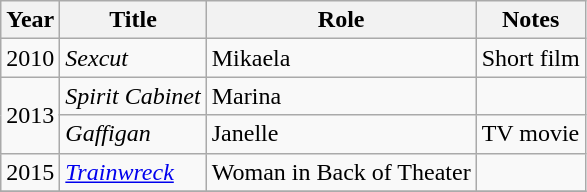<table class="wikitable sortable">
<tr>
<th>Year</th>
<th>Title</th>
<th>Role</th>
<th class="wikitable sortable">Notes</th>
</tr>
<tr>
<td>2010</td>
<td><em>Sexcut</em></td>
<td>Mikaela</td>
<td>Short film</td>
</tr>
<tr>
<td Rowspan=2>2013</td>
<td><em>Spirit Cabinet</em></td>
<td>Marina</td>
<td></td>
</tr>
<tr>
<td><em>Gaffigan</em></td>
<td>Janelle</td>
<td>TV movie</td>
</tr>
<tr>
<td>2015</td>
<td><em><a href='#'>Trainwreck</a></em></td>
<td>Woman in Back of Theater</td>
<td></td>
</tr>
<tr>
</tr>
</table>
